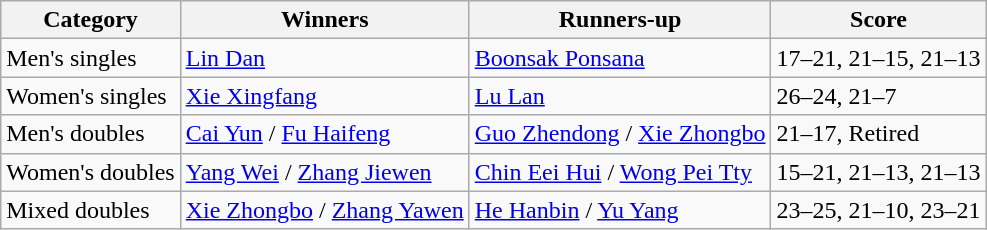<table class=wikitable>
<tr>
<th>Category</th>
<th>Winners</th>
<th>Runners-up</th>
<th>Score</th>
</tr>
<tr>
<td>Men's singles</td>
<td> <a href='#'>Lin Dan</a></td>
<td> <a href='#'>Boonsak Ponsana</a></td>
<td>17–21, 21–15, 21–13</td>
</tr>
<tr>
<td>Women's singles</td>
<td> <a href='#'>Xie Xingfang</a></td>
<td> <a href='#'>Lu Lan</a></td>
<td>26–24, 21–7</td>
</tr>
<tr>
<td>Men's doubles</td>
<td> <a href='#'>Cai Yun</a> / <a href='#'>Fu Haifeng</a></td>
<td> <a href='#'>Guo Zhendong</a> / <a href='#'>Xie Zhongbo</a></td>
<td>21–17, Retired</td>
</tr>
<tr>
<td>Women's doubles</td>
<td> <a href='#'>Yang Wei</a> / <a href='#'>Zhang Jiewen</a></td>
<td> <a href='#'>Chin Eei Hui</a> / <a href='#'>Wong Pei Tty</a></td>
<td>15–21, 21–13, 21–13</td>
</tr>
<tr>
<td>Mixed doubles</td>
<td> <a href='#'>Xie Zhongbo</a> / <a href='#'>Zhang Yawen</a></td>
<td> <a href='#'>He Hanbin</a> / <a href='#'>Yu Yang</a></td>
<td>23–25, 21–10, 23–21</td>
</tr>
</table>
